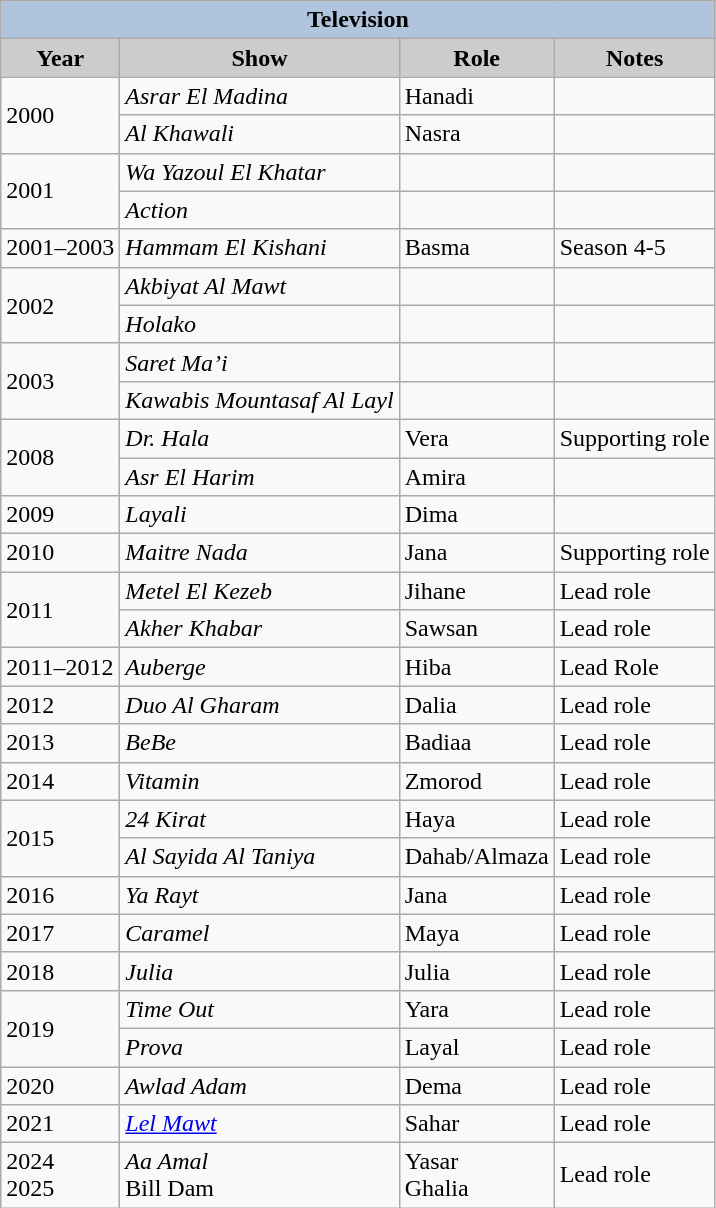<table class="wikitable">
<tr style="text-align:center;">
<th colspan=4 style="background:#B0C4DE;">Television</th>
</tr>
<tr style="text-align:center;">
<th style="background:#ccc;">Year</th>
<th style="background:#ccc;">Show</th>
<th style="background:#ccc;">Role</th>
<th style="background:#ccc;">Notes</th>
</tr>
<tr>
<td rowspan=2>2000</td>
<td><em>Asrar El Madina</em></td>
<td>Hanadi</td>
<td></td>
</tr>
<tr>
<td><em>Al Khawali</em></td>
<td>Nasra</td>
<td></td>
</tr>
<tr>
<td rowspan=2>2001</td>
<td><em>Wa Yazoul El Khatar</em></td>
<td></td>
<td></td>
</tr>
<tr>
<td><em>Action</em></td>
<td></td>
<td></td>
</tr>
<tr>
<td rowspan=1>2001–2003</td>
<td><em>Hammam El Kishani</em></td>
<td>Basma</td>
<td>Season 4-5</td>
</tr>
<tr>
<td rowspan=2>2002</td>
<td><em>Akbiyat Al Mawt</em></td>
<td></td>
<td></td>
</tr>
<tr>
<td><em>Holako</em></td>
<td></td>
<td></td>
</tr>
<tr>
<td rowspan=2>2003</td>
<td><em>Saret Ma’i</em></td>
<td></td>
<td></td>
</tr>
<tr>
<td><em>Kawabis Mountasaf Al Layl</em></td>
<td></td>
<td></td>
</tr>
<tr>
<td rowspan=2>2008</td>
<td><em>Dr. Hala</em></td>
<td>Vera</td>
<td>Supporting role</td>
</tr>
<tr>
<td><em>Asr El Harim</em></td>
<td>Amira</td>
<td></td>
</tr>
<tr>
<td rowspan=1>2009</td>
<td><em>Layali</em></td>
<td>Dima</td>
<td></td>
</tr>
<tr>
<td rowspan=1>2010</td>
<td><em>Maitre Nada</em></td>
<td>Jana</td>
<td>Supporting role</td>
</tr>
<tr>
<td rowspan=2>2011</td>
<td><em>Metel El Kezeb</em></td>
<td>Jihane</td>
<td>Lead role</td>
</tr>
<tr>
<td><em>Akher Khabar</em></td>
<td>Sawsan</td>
<td>Lead role</td>
</tr>
<tr>
<td rowspan=1>2011–2012</td>
<td><em>Auberge</em></td>
<td>Hiba</td>
<td>Lead Role</td>
</tr>
<tr>
<td rowspan=1>2012</td>
<td><em>Duo Al Gharam</em></td>
<td>Dalia</td>
<td>Lead role</td>
</tr>
<tr>
<td rowspan=1>2013</td>
<td><em>BeBe</em></td>
<td>Badiaa</td>
<td>Lead role</td>
</tr>
<tr>
<td rowspan=1>2014</td>
<td><em>Vitamin</em></td>
<td>Zmorod</td>
<td>Lead role</td>
</tr>
<tr>
<td rowspan=2>2015</td>
<td><em>24 Kirat</em></td>
<td>Haya</td>
<td>Lead role</td>
</tr>
<tr>
<td><em> Al Sayida Al Taniya</em></td>
<td>Dahab/Almaza</td>
<td>Lead role</td>
</tr>
<tr>
<td rowspan=1>2016</td>
<td><em>Ya Rayt</em></td>
<td>Jana</td>
<td>Lead role</td>
</tr>
<tr>
<td rowspan=1>2017</td>
<td><em>Caramel</em></td>
<td>Maya</td>
<td>Lead role</td>
</tr>
<tr>
<td rowspan=1>2018</td>
<td><em>Julia</em></td>
<td>Julia</td>
<td>Lead role</td>
</tr>
<tr>
<td rowspan=2>2019</td>
<td><em>Time Out</em></td>
<td>Yara</td>
<td>Lead role</td>
</tr>
<tr>
<td><em>Prova</em></td>
<td>Layal</td>
<td>Lead role</td>
</tr>
<tr>
<td rowspam=2>2020</td>
<td><em>Awlad Adam</em></td>
<td>Dema</td>
<td>Lead role</td>
</tr>
<tr>
<td>2021</td>
<td><em><a href='#'>Lel Mawt</a></em></td>
<td>Sahar</td>
<td>Lead role</td>
</tr>
<tr>
<td>2024<br>2025</td>
<td><em>Aa Amal</em><br>Bill Dam</td>
<td>Yasar<br>Ghalia</td>
<td>Lead role</td>
</tr>
</table>
